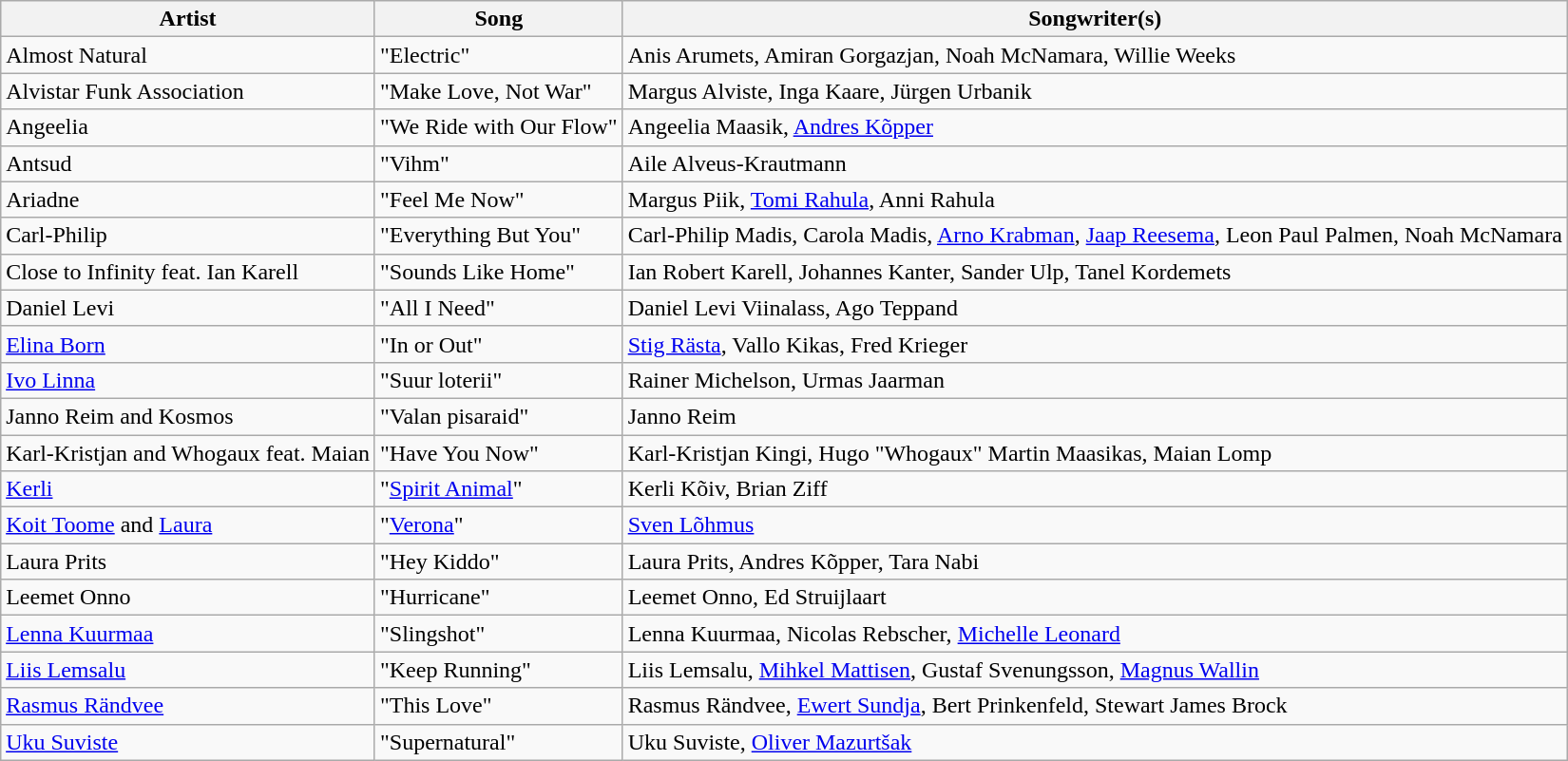<table class="sortable wikitable" style="margin: 1em auto 1em auto">
<tr>
<th>Artist</th>
<th>Song</th>
<th>Songwriter(s)</th>
</tr>
<tr>
<td>Almost Natural</td>
<td>"Electric"</td>
<td>Anis Arumets, Amiran Gorgazjan, Noah McNamara, Willie Weeks</td>
</tr>
<tr>
<td>Alvistar Funk Association</td>
<td>"Make Love, Not War"</td>
<td>Margus Alviste, Inga Kaare, Jürgen Urbanik</td>
</tr>
<tr>
<td>Angeelia</td>
<td>"We Ride with Our Flow"</td>
<td>Angeelia Maasik, <a href='#'>Andres Kõpper</a></td>
</tr>
<tr>
<td>Antsud</td>
<td>"Vihm"</td>
<td>Aile Alveus-Krautmann</td>
</tr>
<tr>
<td>Ariadne</td>
<td>"Feel Me Now"</td>
<td>Margus Piik, <a href='#'>Tomi Rahula</a>, Anni Rahula</td>
</tr>
<tr>
<td>Carl-Philip</td>
<td>"Everything But You"</td>
<td>Carl-Philip Madis, Carola Madis, <a href='#'>Arno Krabman</a>, <a href='#'>Jaap Reesema</a>, Leon Paul Palmen, Noah McNamara</td>
</tr>
<tr>
<td>Close to Infinity feat. Ian Karell</td>
<td>"Sounds Like Home"</td>
<td>Ian Robert Karell, Johannes Kanter, Sander Ulp, Tanel Kordemets</td>
</tr>
<tr>
<td>Daniel Levi</td>
<td>"All I Need"</td>
<td>Daniel Levi Viinalass, Ago Teppand</td>
</tr>
<tr>
<td><a href='#'>Elina Born</a></td>
<td>"In or Out"</td>
<td><a href='#'>Stig Rästa</a>, Vallo Kikas, Fred Krieger</td>
</tr>
<tr>
<td><a href='#'>Ivo Linna</a></td>
<td>"Suur loterii"</td>
<td>Rainer Michelson, Urmas Jaarman</td>
</tr>
<tr>
<td>Janno Reim and Kosmos</td>
<td>"Valan pisaraid"</td>
<td>Janno Reim</td>
</tr>
<tr>
<td>Karl-Kristjan and Whogaux feat. Maian</td>
<td>"Have You Now"</td>
<td>Karl-Kristjan Kingi, Hugo "Whogaux" Martin Maasikas, Maian Lomp</td>
</tr>
<tr>
<td><a href='#'>Kerli</a></td>
<td>"<a href='#'>Spirit Animal</a>"</td>
<td>Kerli Kõiv, Brian Ziff</td>
</tr>
<tr>
<td><a href='#'>Koit Toome</a> and <a href='#'>Laura</a></td>
<td>"<a href='#'>Verona</a>"</td>
<td><a href='#'>Sven Lõhmus</a></td>
</tr>
<tr>
<td>Laura Prits</td>
<td>"Hey Kiddo"</td>
<td>Laura Prits, Andres Kõpper, Tara Nabi</td>
</tr>
<tr>
<td>Leemet Onno</td>
<td>"Hurricane"</td>
<td>Leemet Onno, Ed Struijlaart</td>
</tr>
<tr>
<td><a href='#'>Lenna Kuurmaa</a></td>
<td>"Slingshot"</td>
<td>Lenna Kuurmaa, Nicolas Rebscher, <a href='#'>Michelle Leonard</a></td>
</tr>
<tr>
<td><a href='#'>Liis Lemsalu</a></td>
<td>"Keep Running"</td>
<td>Liis Lemsalu, <a href='#'>Mihkel Mattisen</a>, Gustaf Svenungsson, <a href='#'>Magnus Wallin</a></td>
</tr>
<tr>
<td><a href='#'>Rasmus Rändvee</a></td>
<td>"This Love"</td>
<td>Rasmus Rändvee, <a href='#'>Ewert Sundja</a>, Bert Prinkenfeld, Stewart James Brock</td>
</tr>
<tr>
<td><a href='#'>Uku Suviste</a></td>
<td>"Supernatural"</td>
<td>Uku Suviste, <a href='#'>Oliver Mazurtšak</a></td>
</tr>
</table>
